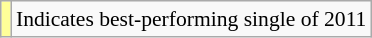<table class="wikitable" style="font-size:90%;">
<tr>
<td style="background-color:#FFFF99"></td>
<td>Indicates best-performing single of 2011</td>
</tr>
</table>
